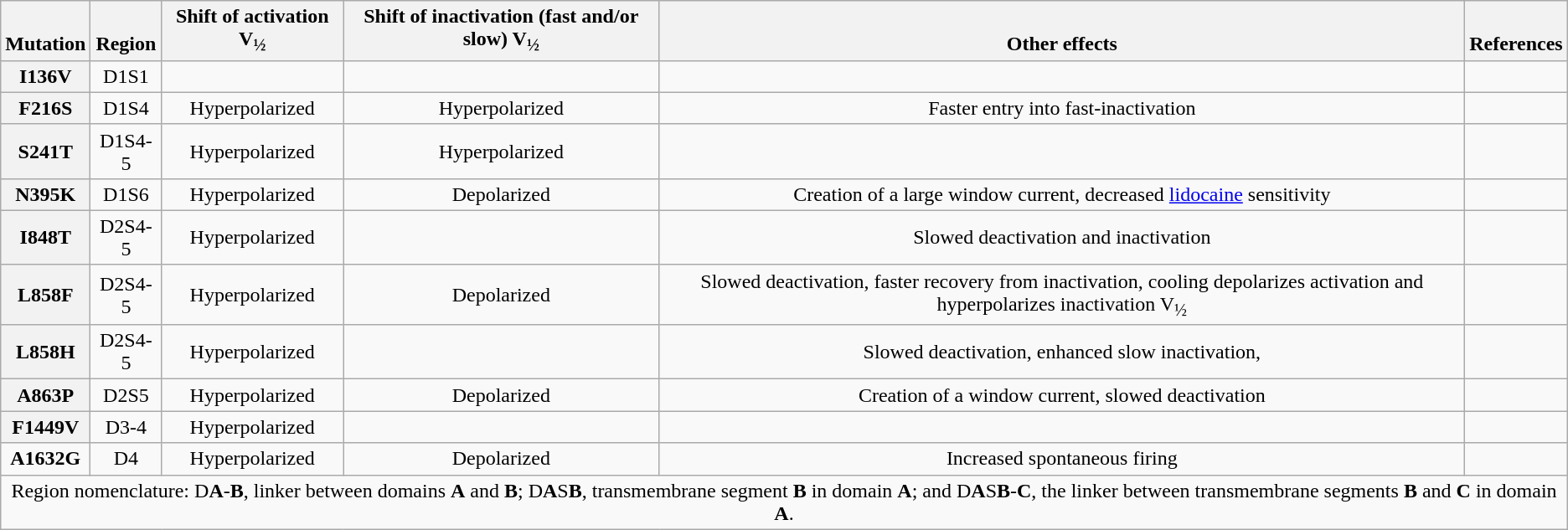<table class="wikitable" style="text-align:center">
<tr valign="bottom">
<th>Mutation</th>
<th>Region</th>
<th>Shift of activation V<sub>½</sub></th>
<th>Shift of inactivation (fast and/or slow) V<sub>½</sub></th>
<th>Other effects</th>
<th>References</th>
</tr>
<tr>
<th>I136V</th>
<td>D1S1</td>
<td></td>
<td></td>
<td></td>
<td></td>
</tr>
<tr>
<th>F216S</th>
<td>D1S4</td>
<td>Hyperpolarized</td>
<td>Hyperpolarized</td>
<td>Faster entry into fast-inactivation</td>
<td></td>
</tr>
<tr>
<th>S241T</th>
<td>D1S4-5</td>
<td>Hyperpolarized</td>
<td>Hyperpolarized</td>
<td></td>
<td></td>
</tr>
<tr>
<th>N395K</th>
<td>D1S6</td>
<td>Hyperpolarized</td>
<td>Depolarized</td>
<td>Creation of a large window current, decreased <a href='#'>lidocaine</a> sensitivity</td>
<td></td>
</tr>
<tr>
<th>I848T</th>
<td>D2S4-5</td>
<td>Hyperpolarized</td>
<td></td>
<td>Slowed deactivation and inactivation</td>
<td></td>
</tr>
<tr>
<th>L858F</th>
<td>D2S4-5</td>
<td>Hyperpolarized</td>
<td>Depolarized</td>
<td>Slowed deactivation, faster recovery from inactivation, cooling depolarizes activation and hyperpolarizes inactivation V<sub>½</sub></td>
<td></td>
</tr>
<tr>
<th>L858H</th>
<td>D2S4-5</td>
<td>Hyperpolarized</td>
<td></td>
<td>Slowed deactivation, enhanced slow inactivation,</td>
<td></td>
</tr>
<tr>
<th>A863P</th>
<td>D2S5</td>
<td>Hyperpolarized</td>
<td>Depolarized</td>
<td>Creation of a window current, slowed deactivation</td>
<td></td>
</tr>
<tr>
<th>F1449V</th>
<td>D3-4</td>
<td>Hyperpolarized</td>
<td></td>
<td></td>
<td></td>
</tr>
<tr>
<td><strong>A1632G</strong></td>
<td>D4</td>
<td>Hyperpolarized</td>
<td>Depolarized</td>
<td>Increased spontaneous firing</td>
<td></td>
</tr>
<tr>
<td colspan="6">Region nomenclature: D<strong>A</strong>-<strong>B</strong>, linker between domains <strong>A</strong> and <strong>B</strong>; D<strong>A</strong>S<strong>B</strong>, transmembrane segment <strong>B</strong> in domain <strong>A</strong>; and D<strong>A</strong>S<strong>B</strong>-<strong>C</strong>, the linker between transmembrane segments <strong>B</strong> and <strong>C</strong> in domain <strong>A</strong>.</td>
</tr>
</table>
